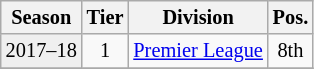<table class="wikitable" style="font-size:85%; text-align:center">
<tr>
<th>Season</th>
<th>Tier</th>
<th>Division</th>
<th>Pos.</th>
</tr>
<tr>
<td bgcolor=#efefef>2017–18</td>
<td>1</td>
<td align=left><a href='#'>Premier League</a></td>
<td>8th</td>
</tr>
<tr>
</tr>
</table>
